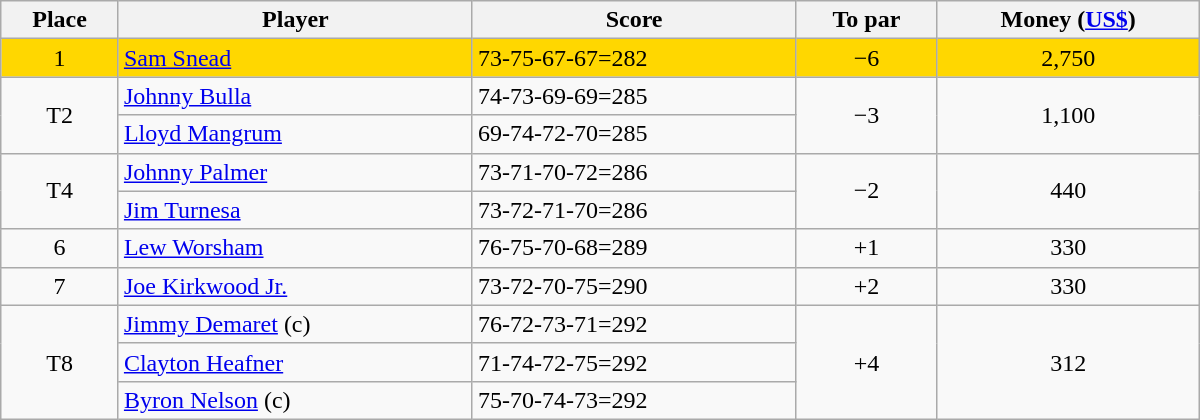<table class="wikitable" style="width:50em; margin-bottom:0">
<tr>
<th>Place</th>
<th>Player</th>
<th>Score</th>
<th>To par</th>
<th>Money (<a href='#'>US$</a>)</th>
</tr>
<tr style="background:gold">
<td align=center>1</td>
<td> <a href='#'>Sam Snead</a></td>
<td>73-75-67-67=282</td>
<td align=center>−6</td>
<td align=center>2,750</td>
</tr>
<tr>
<td rowspan=2 align=center>T2</td>
<td> <a href='#'>Johnny Bulla</a></td>
<td>74-73-69-69=285</td>
<td rowspan=2 align=center>−3</td>
<td rowspan=2 align=center>1,100</td>
</tr>
<tr>
<td> <a href='#'>Lloyd Mangrum</a></td>
<td>69-74-72-70=285</td>
</tr>
<tr>
<td rowspan=2 align=center>T4</td>
<td> <a href='#'>Johnny Palmer</a></td>
<td>73-71-70-72=286</td>
<td rowspan=2 align=center>−2</td>
<td rowspan=2 align=center>440</td>
</tr>
<tr>
<td> <a href='#'>Jim Turnesa</a></td>
<td>73-72-71-70=286</td>
</tr>
<tr>
<td align=center>6</td>
<td> <a href='#'>Lew Worsham</a></td>
<td>76-75-70-68=289</td>
<td align=center>+1</td>
<td align=center>330</td>
</tr>
<tr>
<td align=center>7</td>
<td> <a href='#'>Joe Kirkwood Jr.</a></td>
<td>73-72-70-75=290</td>
<td align=center>+2</td>
<td align=center>330</td>
</tr>
<tr>
<td rowspan=3 align=center>T8</td>
<td> <a href='#'>Jimmy Demaret</a> (c)</td>
<td>76-72-73-71=292</td>
<td rowspan=3 align=center>+4</td>
<td rowspan=3 align=center>312</td>
</tr>
<tr>
<td> <a href='#'>Clayton Heafner</a></td>
<td>71-74-72-75=292</td>
</tr>
<tr>
<td> <a href='#'>Byron Nelson</a> (c)</td>
<td>75-70-74-73=292</td>
</tr>
</table>
